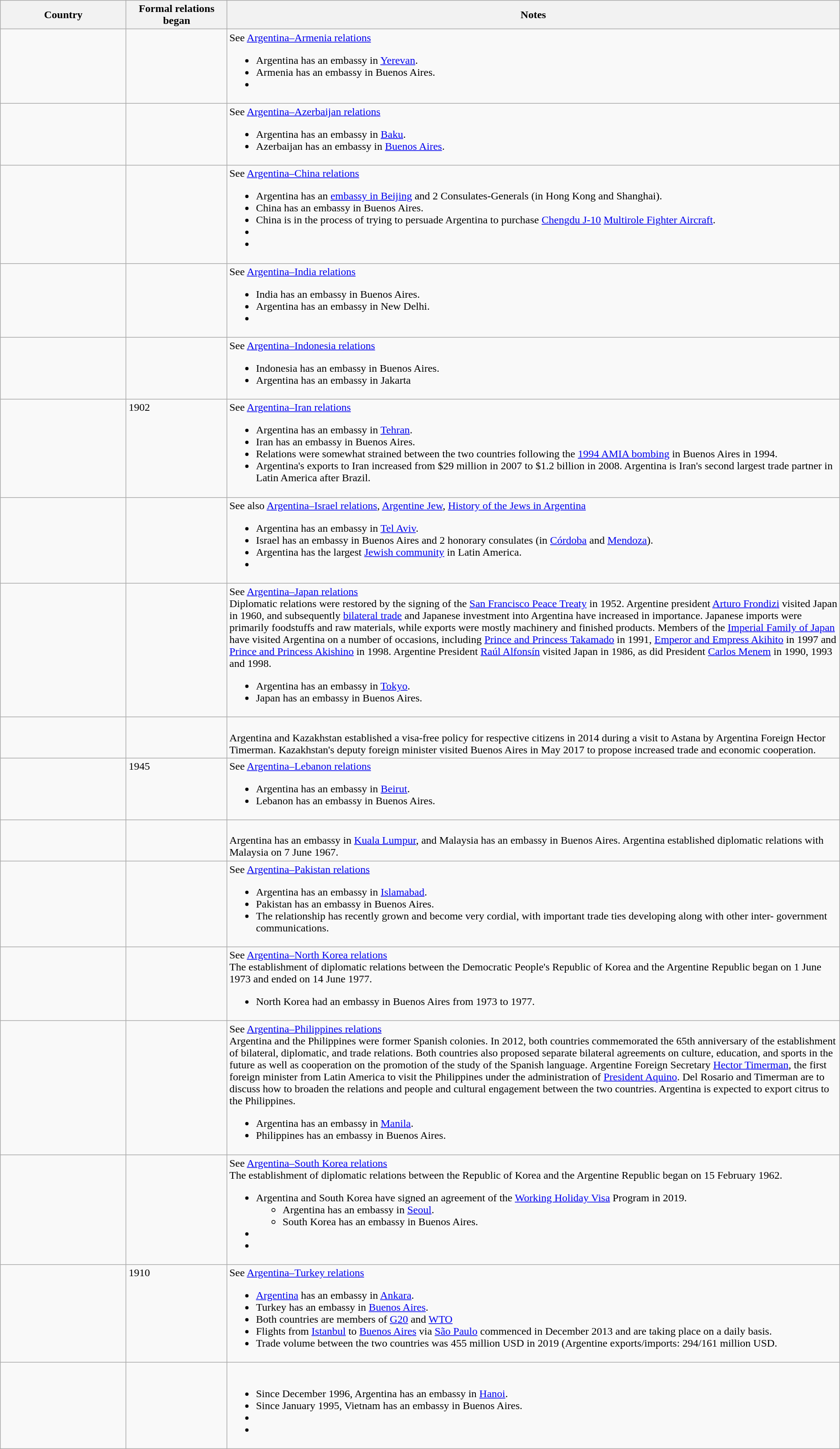<table class="wikitable sortable" style="width:100%; margin:auto;">
<tr>
<th style="width:15%;">Country</th>
<th style="width:12%;">Formal relations began</th>
<th>Notes</th>
</tr>
<tr valign="top">
<td></td>
<td></td>
<td>See <a href='#'>Argentina–Armenia relations</a><br><ul><li>Argentina has an embassy in <a href='#'>Yerevan</a>.</li><li>Armenia has an embassy in Buenos Aires.</li><li> </li></ul></td>
</tr>
<tr valign="top">
<td></td>
<td></td>
<td>See <a href='#'>Argentina–Azerbaijan relations</a><br><ul><li>Argentina has an embassy in <a href='#'>Baku</a>.</li><li>Azerbaijan has an embassy in <a href='#'>Buenos Aires</a>.</li></ul></td>
</tr>
<tr valign="top">
<td></td>
<td></td>
<td>See <a href='#'>Argentina–China relations</a><br><ul><li>Argentina has an <a href='#'>embassy in Beijing</a> and 2 Consulates-Generals (in Hong Kong and Shanghai).</li><li>China has an embassy in Buenos Aires.</li><li>China is in the process of trying to persuade Argentina to purchase <a href='#'>Chengdu J-10</a> <a href='#'>Multirole Fighter Aircraft</a>.</li><li> </li><li></li></ul></td>
</tr>
<tr valign="top">
<td></td>
<td></td>
<td>See <a href='#'>Argentina–India relations</a><br><ul><li>India has an embassy in Buenos Aires.</li><li>Argentina has an embassy in New Delhi.</li><li> </li></ul></td>
</tr>
<tr valign="top">
<td></td>
<td></td>
<td>See <a href='#'>Argentina–Indonesia relations</a><br><ul><li>Indonesia has an embassy in Buenos Aires.</li><li>Argentina has an embassy in Jakarta</li></ul></td>
</tr>
<tr valign="top">
<td></td>
<td>1902</td>
<td>See <a href='#'>Argentina–Iran relations</a><br><ul><li>Argentina has an embassy in <a href='#'>Tehran</a>.</li><li>Iran has an embassy in Buenos Aires.</li><li>Relations were somewhat strained between the two countries following the <a href='#'>1994 AMIA bombing</a> in Buenos Aires in 1994.</li><li>Argentina's exports to Iran increased from $29 million in 2007 to $1.2 billion in 2008. Argentina is Iran's second largest trade partner in Latin America after Brazil.</li></ul></td>
</tr>
<tr valign="top">
<td></td>
<td></td>
<td>See also <a href='#'>Argentina–Israel relations</a>, <a href='#'>Argentine Jew</a>, <a href='#'>History of the Jews in Argentina</a><br><ul><li>Argentina has an embassy in <a href='#'>Tel Aviv</a>.</li><li>Israel has an embassy in Buenos Aires and 2 honorary consulates (in <a href='#'>Córdoba</a> and <a href='#'>Mendoza</a>).</li><li>Argentina has the largest <a href='#'>Jewish community</a> in Latin America.</li><li> </li></ul></td>
</tr>
<tr valign="top">
<td></td>
<td></td>
<td>See <a href='#'>Argentina–Japan relations</a><br>Diplomatic relations were restored by the signing of the <a href='#'>San Francisco Peace Treaty</a> in 1952. Argentine president <a href='#'>Arturo Frondizi</a> visited Japan in 1960, and subsequently <a href='#'>bilateral trade</a> and Japanese investment into Argentina have increased in importance. Japanese imports were primarily foodstuffs and raw materials, while exports were mostly machinery and finished products.
Members of the <a href='#'>Imperial Family of Japan</a> have visited Argentina on a number of occasions, including <a href='#'>Prince and Princess Takamado</a> in 1991, <a href='#'>Emperor and Empress Akihito</a> in 1997 and <a href='#'>Prince and Princess Akishino</a> in 1998. Argentine President <a href='#'>Raúl Alfonsín</a> visited Japan in 1986, as did President <a href='#'>Carlos Menem</a> in 1990, 1993 and 1998.<ul><li>Argentina has an embassy in <a href='#'>Tokyo</a>.</li><li>Japan has an embassy in Buenos Aires.</li></ul></td>
</tr>
<tr valign="top">
<td></td>
<td></td>
<td><br>Argentina and Kazakhstan established a visa-free policy for respective citizens in 2014 during a visit to Astana by Argentina Foreign Hector Timerman. 
Kazakhstan's deputy foreign minister visited Buenos Aires in May 2017 to propose increased trade and economic cooperation.</td>
</tr>
<tr valign="top">
<td></td>
<td>1945</td>
<td>See <a href='#'>Argentina–Lebanon relations</a><br><ul><li>Argentina has an embassy in <a href='#'>Beirut</a>.</li><li>Lebanon has an embassy in Buenos Aires.</li></ul></td>
</tr>
<tr valign="top">
<td></td>
<td></td>
<td><br>Argentina has an embassy in <a href='#'>Kuala Lumpur</a>, and Malaysia has an embassy in Buenos Aires. Argentina established diplomatic relations with Malaysia on 7 June 1967.</td>
</tr>
<tr valign="top">
<td></td>
<td></td>
<td>See <a href='#'>Argentina–Pakistan relations</a><br><ul><li>Argentina has an embassy in <a href='#'>Islamabad</a>.</li><li>Pakistan has an embassy in Buenos Aires.</li><li>The relationship has recently grown and become very cordial, with important trade ties developing along with other inter- government communications.</li></ul></td>
</tr>
<tr valign="top">
<td></td>
<td></td>
<td>See <a href='#'>Argentina–North Korea relations</a><br>The establishment of diplomatic relations between the Democratic People's Republic of Korea and the Argentine Republic began on 1 June 1973 and ended on 14 June 1977.<ul><li>North Korea had an embassy in Buenos Aires from 1973 to 1977.</li></ul></td>
</tr>
<tr valign="top">
<td></td>
<td></td>
<td>See <a href='#'>Argentina–Philippines relations</a><br>Argentina and the Philippines were former Spanish colonies. In 2012, both countries commemorated the 65th anniversary of the establishment of bilateral, diplomatic, and trade relations. Both countries also proposed separate bilateral agreements on culture, education, and sports in the future as well as cooperation on the promotion of the study of the Spanish language. Argentine Foreign Secretary <a href='#'>Hector Timerman</a>, the first foreign minister from Latin America to visit the Philippines under the administration of <a href='#'>President Aquino</a>. Del Rosario and Timerman are to discuss how to broaden the relations and people and cultural engagement between the two countries. Argentina is expected to export citrus to the Philippines.<ul><li>Argentina has an embassy in <a href='#'>Manila</a>.</li><li>Philippines has an embassy in Buenos Aires.</li></ul></td>
</tr>
<tr valign="top">
<td></td>
<td> </td>
<td>See <a href='#'>Argentina–South Korea relations</a><br>The establishment of diplomatic relations between the Republic of Korea and the Argentine Republic began on 15 February 1962.<ul><li>Argentina and South Korea have signed an agreement of the <a href='#'>Working Holiday Visa</a> Program in 2019.<ul><li>Argentina has an embassy in <a href='#'>Seoul</a>.</li><li>South Korea has an embassy in Buenos Aires.</li></ul></li><li></li><li></li></ul></td>
</tr>
<tr valign="top">
<td></td>
<td>1910</td>
<td>See <a href='#'>Argentina–Turkey relations</a><br><ul><li><a href='#'>Argentina</a> has an embassy in <a href='#'>Ankara</a>.</li><li>Turkey has an embassy in <a href='#'>Buenos Aires</a>.</li><li>Both countries are members of <a href='#'>G20</a> and <a href='#'>WTO</a></li><li>Flights from <a href='#'>Istanbul</a> to <a href='#'>Buenos Aires</a> via <a href='#'>São Paulo</a> commenced in December 2013 and are taking place on a daily basis.</li><li>Trade volume between the two countries was 455 million USD in 2019 (Argentine exports/imports: 294/161 million USD.</li></ul></td>
</tr>
<tr valign="top">
<td></td>
<td></td>
<td><br><ul><li>Since December 1996, Argentina has an embassy in <a href='#'>Hanoi</a>.</li><li>Since January 1995, Vietnam has an embassy in Buenos Aires.</li><li> </li><li></li></ul></td>
</tr>
</table>
